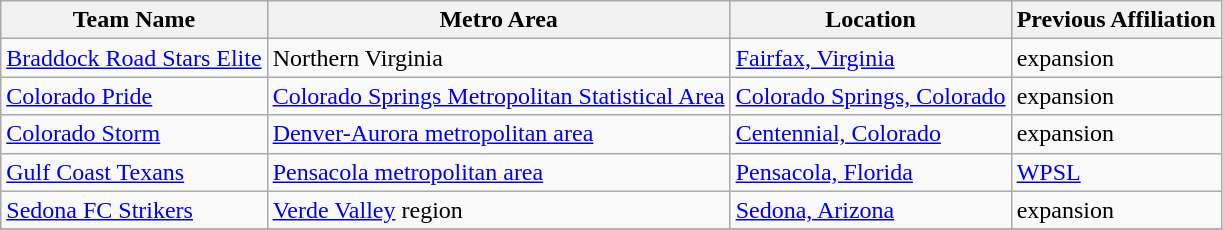<table class="wikitable">
<tr>
<th>Team Name</th>
<th>Metro Area</th>
<th>Location</th>
<th>Previous Affiliation</th>
</tr>
<tr>
<td> <a href='#'>Braddock Road Stars Elite</a></td>
<td>Northern Virginia</td>
<td><a href='#'>Fairfax, Virginia</a></td>
<td>expansion </td>
</tr>
<tr>
<td> <a href='#'>Colorado Pride</a></td>
<td><a href='#'>Colorado Springs Metropolitan Statistical Area</a></td>
<td><a href='#'>Colorado Springs, Colorado</a></td>
<td>expansion </td>
</tr>
<tr>
<td> <a href='#'>Colorado Storm</a></td>
<td><a href='#'>Denver-Aurora metropolitan area</a></td>
<td><a href='#'>Centennial, Colorado</a></td>
<td>expansion </td>
</tr>
<tr>
<td> <a href='#'>Gulf Coast Texans</a></td>
<td><a href='#'>Pensacola metropolitan area</a></td>
<td><a href='#'>Pensacola, Florida</a></td>
<td><a href='#'>WPSL</a></td>
</tr>
<tr>
<td> <a href='#'>Sedona FC Strikers</a></td>
<td><a href='#'>Verde Valley</a> region</td>
<td><a href='#'>Sedona, Arizona</a></td>
<td>expansion </td>
</tr>
<tr>
</tr>
</table>
